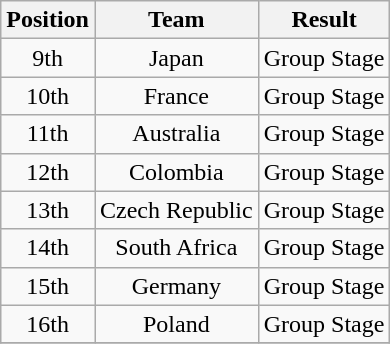<table class="wikitable" style="text-align: center;">
<tr>
<th>Position</th>
<th>Team</th>
<th>Result</th>
</tr>
<tr>
<td>9th</td>
<td> Japan</td>
<td>Group Stage</td>
</tr>
<tr>
<td>10th</td>
<td> France</td>
<td>Group Stage</td>
</tr>
<tr>
<td>11th</td>
<td> Australia</td>
<td>Group Stage</td>
</tr>
<tr>
<td>12th</td>
<td> Colombia</td>
<td>Group Stage</td>
</tr>
<tr>
<td>13th</td>
<td> Czech Republic</td>
<td>Group Stage</td>
</tr>
<tr>
<td>14th</td>
<td> South Africa</td>
<td>Group Stage</td>
</tr>
<tr>
<td>15th</td>
<td> Germany</td>
<td>Group Stage</td>
</tr>
<tr>
<td>16th</td>
<td> Poland</td>
<td>Group Stage</td>
</tr>
<tr>
</tr>
</table>
